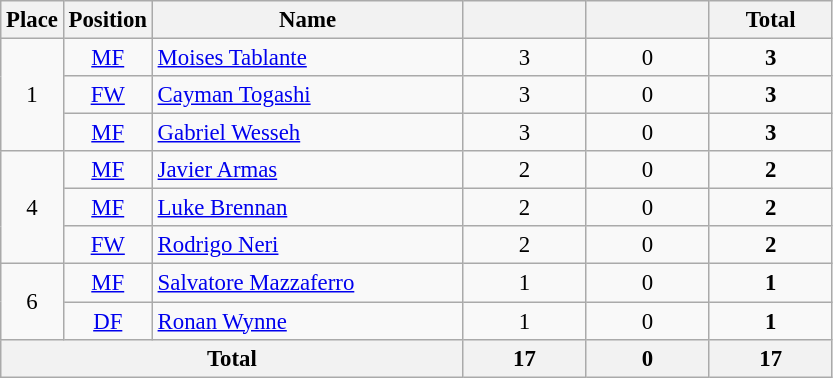<table class="wikitable" style="font-size: 95%; text-align: center;">
<tr>
<th width=30>Place</th>
<th width=30>Position</th>
<th width=200>Name</th>
<th width=75></th>
<th width=75></th>
<th width=75><strong>Total</strong></th>
</tr>
<tr>
<td rowspan=3>1</td>
<td><a href='#'>MF</a></td>
<td align="left"> <a href='#'>Moises Tablante</a></td>
<td>3</td>
<td>0</td>
<td><strong>3</strong></td>
</tr>
<tr>
<td><a href='#'>FW</a></td>
<td align="left"> <a href='#'>Cayman Togashi</a></td>
<td>3</td>
<td>0</td>
<td><strong>3</strong></td>
</tr>
<tr>
<td><a href='#'>MF</a></td>
<td align="left"> <a href='#'>Gabriel Wesseh</a></td>
<td>3</td>
<td>0</td>
<td><strong>3</strong></td>
</tr>
<tr>
<td rowspan=3>4</td>
<td><a href='#'>MF</a></td>
<td align="left"> <a href='#'>Javier Armas</a></td>
<td>2</td>
<td>0</td>
<td><strong>2</strong></td>
</tr>
<tr>
<td><a href='#'>MF</a></td>
<td align="left"> <a href='#'>Luke Brennan</a></td>
<td>2</td>
<td>0</td>
<td><strong>2</strong></td>
</tr>
<tr>
<td><a href='#'>FW</a></td>
<td align="left"> <a href='#'>Rodrigo Neri</a></td>
<td>2</td>
<td>0</td>
<td><strong>2</strong></td>
</tr>
<tr>
<td rowspan=2>6</td>
<td><a href='#'>MF</a></td>
<td align="left"> <a href='#'>Salvatore Mazzaferro</a></td>
<td>1</td>
<td>0</td>
<td><strong>1</strong></td>
</tr>
<tr>
<td><a href='#'>DF</a></td>
<td align="left"> <a href='#'>Ronan Wynne</a></td>
<td>1</td>
<td>0</td>
<td><strong>1</strong></td>
</tr>
<tr>
<th colspan="3">Total</th>
<th>17</th>
<th>0</th>
<th>17</th>
</tr>
</table>
